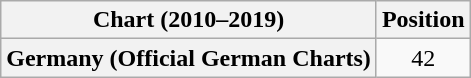<table class="wikitable plainrowheaders" style="text-align:center">
<tr>
<th scope="col">Chart (2010–2019)</th>
<th scope="col">Position</th>
</tr>
<tr>
<th scope="row">Germany (Official German Charts)</th>
<td>42</td>
</tr>
</table>
